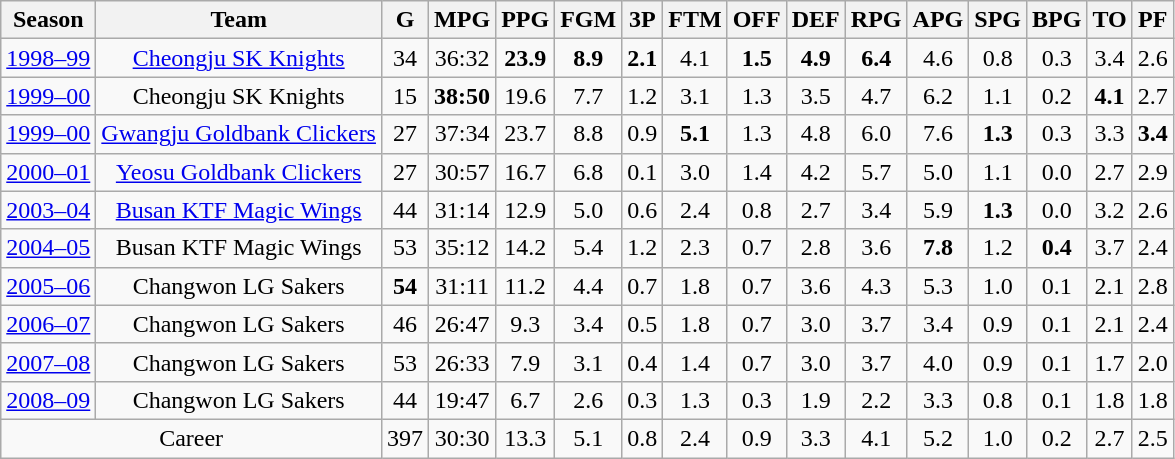<table class="wikitable" style="text-align:center">
<tr>
<th>Season</th>
<th>Team</th>
<th>G</th>
<th>MPG</th>
<th>PPG</th>
<th>FGM</th>
<th>3P</th>
<th>FTM</th>
<th>OFF</th>
<th>DEF</th>
<th>RPG</th>
<th>APG</th>
<th>SPG</th>
<th>BPG</th>
<th>TO</th>
<th>PF</th>
</tr>
<tr>
<td><a href='#'>1998–99</a></td>
<td><a href='#'>Cheongju SK Knights</a></td>
<td>34</td>
<td>36:32</td>
<td><strong>23.9</strong></td>
<td><strong>8.9</strong></td>
<td><strong>2.1</strong></td>
<td>4.1</td>
<td><strong>1.5</strong></td>
<td><strong>4.9</strong></td>
<td><strong>6.4</strong></td>
<td>4.6</td>
<td>0.8</td>
<td>0.3</td>
<td>3.4</td>
<td>2.6</td>
</tr>
<tr>
<td><a href='#'>1999–00</a></td>
<td>Cheongju SK Knights</td>
<td>15</td>
<td><strong>38:50</strong></td>
<td>19.6</td>
<td>7.7</td>
<td>1.2</td>
<td>3.1</td>
<td>1.3</td>
<td>3.5</td>
<td>4.7</td>
<td>6.2</td>
<td>1.1</td>
<td>0.2</td>
<td><strong>4.1</strong></td>
<td>2.7</td>
</tr>
<tr>
<td><a href='#'>1999–00</a></td>
<td><a href='#'>Gwangju Goldbank Clickers</a></td>
<td>27</td>
<td>37:34</td>
<td>23.7</td>
<td>8.8</td>
<td>0.9</td>
<td><strong>5.1</strong></td>
<td>1.3</td>
<td>4.8</td>
<td>6.0</td>
<td>7.6</td>
<td><strong>1.3</strong></td>
<td>0.3</td>
<td>3.3</td>
<td><strong>3.4</strong></td>
</tr>
<tr>
<td><a href='#'>2000–01</a></td>
<td><a href='#'>Yeosu Goldbank Clickers</a></td>
<td>27</td>
<td>30:57</td>
<td>16.7</td>
<td>6.8</td>
<td>0.1</td>
<td>3.0</td>
<td>1.4</td>
<td>4.2</td>
<td>5.7</td>
<td>5.0</td>
<td>1.1</td>
<td>0.0</td>
<td>2.7</td>
<td>2.9</td>
</tr>
<tr>
<td><a href='#'>2003–04</a></td>
<td><a href='#'>Busan KTF Magic Wings</a></td>
<td>44</td>
<td>31:14</td>
<td>12.9</td>
<td>5.0</td>
<td>0.6</td>
<td>2.4</td>
<td>0.8</td>
<td>2.7</td>
<td>3.4</td>
<td>5.9</td>
<td><strong>1.3</strong></td>
<td>0.0</td>
<td>3.2</td>
<td>2.6</td>
</tr>
<tr>
<td><a href='#'>2004–05</a></td>
<td>Busan KTF Magic Wings</td>
<td>53</td>
<td>35:12</td>
<td>14.2</td>
<td>5.4</td>
<td>1.2</td>
<td>2.3</td>
<td>0.7</td>
<td>2.8</td>
<td>3.6</td>
<td><strong>7.8</strong></td>
<td>1.2</td>
<td><strong>0.4</strong></td>
<td>3.7</td>
<td>2.4</td>
</tr>
<tr>
<td><a href='#'>2005–06</a></td>
<td>Changwon LG Sakers</td>
<td><strong>54</strong></td>
<td>31:11</td>
<td>11.2</td>
<td>4.4</td>
<td>0.7</td>
<td>1.8</td>
<td>0.7</td>
<td>3.6</td>
<td>4.3</td>
<td>5.3</td>
<td>1.0</td>
<td>0.1</td>
<td>2.1</td>
<td>2.8</td>
</tr>
<tr>
<td><a href='#'>2006–07</a></td>
<td>Changwon LG Sakers</td>
<td>46</td>
<td>26:47</td>
<td>9.3</td>
<td>3.4</td>
<td>0.5</td>
<td>1.8</td>
<td>0.7</td>
<td>3.0</td>
<td>3.7</td>
<td>3.4</td>
<td>0.9</td>
<td>0.1</td>
<td>2.1</td>
<td>2.4</td>
</tr>
<tr>
<td><a href='#'>2007–08</a></td>
<td>Changwon LG Sakers</td>
<td>53</td>
<td>26:33</td>
<td>7.9</td>
<td>3.1</td>
<td>0.4</td>
<td>1.4</td>
<td>0.7</td>
<td>3.0</td>
<td>3.7</td>
<td>4.0</td>
<td>0.9</td>
<td>0.1</td>
<td>1.7</td>
<td>2.0</td>
</tr>
<tr>
<td><a href='#'>2008–09</a></td>
<td>Changwon LG Sakers</td>
<td>44</td>
<td>19:47</td>
<td>6.7</td>
<td>2.6</td>
<td>0.3</td>
<td>1.3</td>
<td>0.3</td>
<td>1.9</td>
<td>2.2</td>
<td>3.3</td>
<td>0.8</td>
<td>0.1</td>
<td>1.8</td>
<td>1.8</td>
</tr>
<tr>
<td colspan="2">Career</td>
<td>397</td>
<td>30:30</td>
<td>13.3</td>
<td>5.1</td>
<td>0.8</td>
<td>2.4</td>
<td>0.9</td>
<td>3.3</td>
<td>4.1</td>
<td>5.2</td>
<td>1.0</td>
<td>0.2</td>
<td>2.7</td>
<td>2.5</td>
</tr>
</table>
